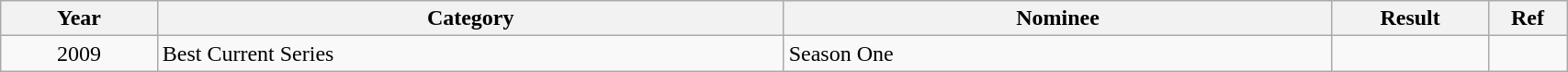<table class="wikitable" width="90%">
<tr>
<th width="10%">Year</th>
<th width="40%">Category</th>
<th width="35%">Nominee</th>
<th width="10%">Result</th>
<th width="5%">Ref</th>
</tr>
<tr>
<td align="center">2009</td>
<td>Best Current Series</td>
<td>Season One</td>
<td></td>
<td align="center"></td>
</tr>
</table>
